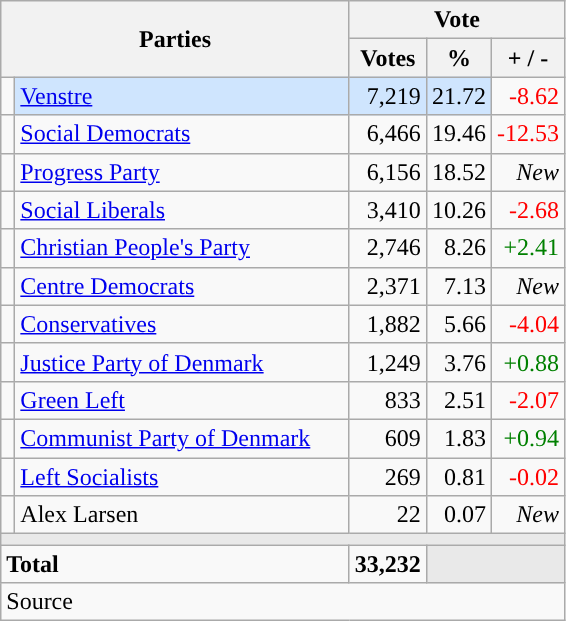<table class="wikitable" style="text-align:right;">
<tr>
<th style="text-align:centre;" rowspan="2" colspan="2" width="225">Parties</th>
<th colspan="3">Vote</th>
</tr>
<tr>
<th width="15">Votes</th>
<th width="15">%</th>
<th width="15">+ / -</th>
</tr>
<tr>
<td width="2" style="color:inherit;background:"></td>
<td bgcolor=#cfe5fe  align="left"><a href='#'>Venstre</a></td>
<td bgcolor=#cfe5fe>7,219</td>
<td bgcolor=#cfe5fe>21.72</td>
<td style=color:red;>-8.62</td>
</tr>
<tr>
<td width="2" style="color:inherit;background:"></td>
<td align="left"><a href='#'>Social Democrats</a></td>
<td>6,466</td>
<td>19.46</td>
<td style=color:red;>-12.53</td>
</tr>
<tr>
<td width="2" style="color:inherit;background:"></td>
<td align="left"><a href='#'>Progress Party</a></td>
<td>6,156</td>
<td>18.52</td>
<td><em>New</em></td>
</tr>
<tr>
<td width="2" style="color:inherit;background:"></td>
<td align="left"><a href='#'>Social Liberals</a></td>
<td>3,410</td>
<td>10.26</td>
<td style=color:red;>-2.68</td>
</tr>
<tr>
<td width="2" style="color:inherit;background:"></td>
<td align="left"><a href='#'>Christian People's Party</a></td>
<td>2,746</td>
<td>8.26</td>
<td style=color:green;>+2.41</td>
</tr>
<tr>
<td width="2" style="color:inherit;background:"></td>
<td align="left"><a href='#'>Centre Democrats</a></td>
<td>2,371</td>
<td>7.13</td>
<td><em>New</em></td>
</tr>
<tr>
<td width="2" style="color:inherit;background:"></td>
<td align="left"><a href='#'>Conservatives</a></td>
<td>1,882</td>
<td>5.66</td>
<td style=color:red;>-4.04</td>
</tr>
<tr>
<td width="2" style="color:inherit;background:"></td>
<td align="left"><a href='#'>Justice Party of Denmark</a></td>
<td>1,249</td>
<td>3.76</td>
<td style=color:green;>+0.88</td>
</tr>
<tr>
<td width="2" style="color:inherit;background:"></td>
<td align="left"><a href='#'>Green Left</a></td>
<td>833</td>
<td>2.51</td>
<td style=color:red;>-2.07</td>
</tr>
<tr>
<td width="2" style="color:inherit;background:"></td>
<td align="left"><a href='#'>Communist Party of Denmark</a></td>
<td>609</td>
<td>1.83</td>
<td style=color:green;>+0.94</td>
</tr>
<tr>
<td width="2" style="color:inherit;background:"></td>
<td align="left"><a href='#'>Left Socialists</a></td>
<td>269</td>
<td>0.81</td>
<td style=color:red;>-0.02</td>
</tr>
<tr>
<td width="2" style="color:inherit;background:"></td>
<td align="left">Alex Larsen</td>
<td>22</td>
<td>0.07</td>
<td><em>New</em></td>
</tr>
<tr>
<td colspan="7" bgcolor="#E9E9E9"></td>
</tr>
<tr>
<td align="left" colspan="2"><strong>Total</strong></td>
<td><strong>33,232</strong></td>
<td bgcolor="#E9E9E9" colspan="2"></td>
</tr>
<tr>
<td align="left" colspan="6">Source</td>
</tr>
</table>
